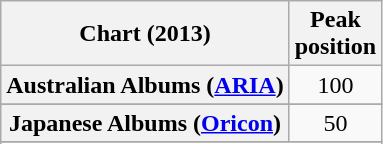<table class="wikitable sortable plainrowheaders" style="text-align:center">
<tr>
<th scope="col">Chart (2013)</th>
<th scope="col">Peak<br>position</th>
</tr>
<tr>
<th scope="row">Australian Albums (<a href='#'>ARIA</a>)</th>
<td>100</td>
</tr>
<tr>
</tr>
<tr>
</tr>
<tr>
<th scope="row">Japanese Albums (<a href='#'>Oricon</a>)</th>
<td>50</td>
</tr>
<tr>
</tr>
<tr>
</tr>
<tr>
</tr>
<tr>
</tr>
</table>
